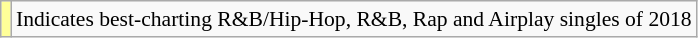<table class="wikitable" style="font-size:90%;">
<tr>
<td style="background-color:#FFFF99"></td>
<td>Indicates best-charting R&B/Hip-Hop, R&B, Rap and Airplay singles of 2018</td>
</tr>
</table>
